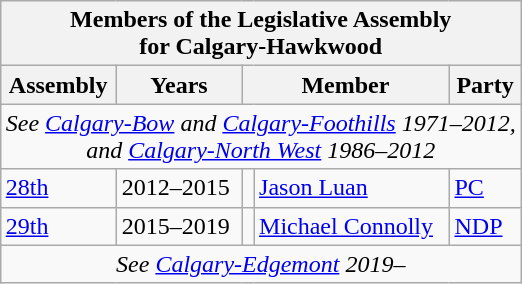<table class="wikitable" align=right>
<tr>
<th colspan=5>Members of the Legislative Assembly<br>for Calgary-Hawkwood</th>
</tr>
<tr>
<th>Assembly</th>
<th>Years</th>
<th colspan="2">Member</th>
<th>Party</th>
</tr>
<tr>
<td align="center" colspan=5><em>See <a href='#'>Calgary-Bow</a> and <a href='#'>Calgary-Foothills</a> 1971–2012,<br>and <a href='#'>Calgary-North West</a> 1986–2012</em></td>
</tr>
<tr>
<td><a href='#'>28th</a></td>
<td>2012–2015</td>
<td></td>
<td><a href='#'>Jason Luan</a></td>
<td><a href='#'>PC</a></td>
</tr>
<tr>
<td><a href='#'>29th</a></td>
<td>2015–2019</td>
<td></td>
<td><a href='#'>Michael Connolly</a></td>
<td><a href='#'>NDP</a></td>
</tr>
<tr>
<td align="center" colspan=5><em>See <a href='#'>Calgary-Edgemont</a> 2019–</em></td>
</tr>
</table>
